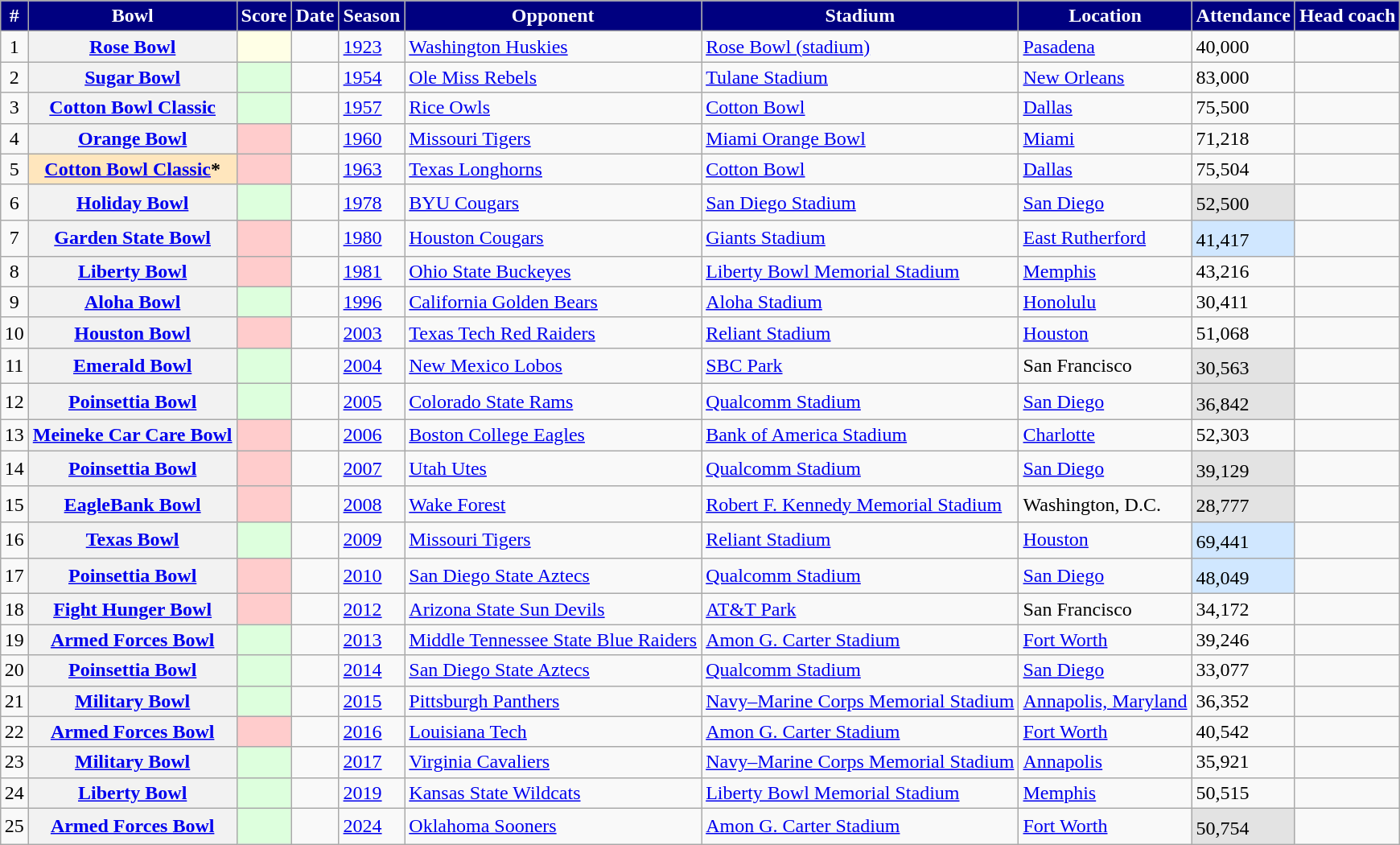<table class="wikitable sortable" style="margin: 1em auto 1em auto;">
<tr>
<th scope="col" style="background:#000080; color:white;text-align:center;">#</th>
<th scope="col" style="background:#000080; color:white;">Bowl</th>
<th scope="col" style="background:#000080; color:white;">Score</th>
<th scope="col" style="background:#000080; color:white;">Date</th>
<th scope="col" style="background:#000080; color:white;">Season</th>
<th scope="col" style="background:#000080; color:white;">Opponent</th>
<th scope="col" style="background:#000080; color:white;">Stadium</th>
<th scope="col" style="background:#000080; color:white;">Location</th>
<th scope="col" style="background:#000080; color:white;">Attendance</th>
<th scope="col" style="background:#000080; color:white;">Head coach</th>
</tr>
<tr>
<td align="center">1</td>
<th scope="row"><a href='#'>Rose Bowl</a></th>
<td style="background:#ffffe6;"></td>
<td></td>
<td><a href='#'>1923</a></td>
<td><a href='#'>Washington Huskies</a></td>
<td><a href='#'>Rose Bowl (stadium)</a></td>
<td><a href='#'>Pasadena</a></td>
<td>40,000</td>
<td></td>
</tr>
<tr>
<td align="center">2</td>
<th scope="row"><a href='#'>Sugar Bowl</a></th>
<td style="background:#dfd;"></td>
<td></td>
<td><a href='#'>1954</a></td>
<td><a href='#'>Ole Miss Rebels</a></td>
<td><a href='#'>Tulane Stadium</a></td>
<td><a href='#'>New Orleans</a></td>
<td>83,000</td>
<td></td>
</tr>
<tr>
<td align="center">3</td>
<th scope="row"><a href='#'>Cotton Bowl Classic</a></th>
<td style="background:#dfd;"></td>
<td></td>
<td><a href='#'>1957</a></td>
<td><a href='#'>Rice Owls</a></td>
<td><a href='#'>Cotton Bowl</a></td>
<td><a href='#'>Dallas</a></td>
<td>75,500</td>
<td></td>
</tr>
<tr>
<td align="center">4</td>
<th scope="row"><a href='#'>Orange Bowl</a></th>
<td style="background:#fcc;"></td>
<td></td>
<td><a href='#'>1960</a></td>
<td><a href='#'>Missouri Tigers</a></td>
<td><a href='#'>Miami Orange Bowl</a></td>
<td><a href='#'>Miami</a></td>
<td>71,218</td>
<td></td>
</tr>
<tr>
<td align="center">5</td>
<th scope="row" style="background:#ffe6bd;"><a href='#'>Cotton Bowl Classic</a>*</th>
<td style="background:#fcc;"></td>
<td></td>
<td><a href='#'>1963</a></td>
<td><a href='#'>Texas Longhorns</a></td>
<td><a href='#'>Cotton Bowl</a></td>
<td><a href='#'>Dallas</a></td>
<td>75,504</td>
<td></td>
</tr>
<tr>
<td align="center">6</td>
<th scope="row"><a href='#'>Holiday Bowl</a></th>
<td style="background:#dfd;"></td>
<td></td>
<td><a href='#'>1978</a></td>
<td><a href='#'>BYU Cougars</a></td>
<td><a href='#'>San Diego Stadium</a></td>
<td><a href='#'>San Diego</a></td>
<td style="background:#e3e3e3;">52,500<sup></sup></td>
<td></td>
</tr>
<tr>
<td align="center">7</td>
<th scope="row"><a href='#'>Garden State Bowl</a></th>
<td style="background:#fcc;"></td>
<td></td>
<td><a href='#'>1980</a></td>
<td><a href='#'>Houston Cougars</a></td>
<td><a href='#'>Giants Stadium</a></td>
<td><a href='#'>East Rutherford</a></td>
<td style="background:#d0e7ff;">41,417<sup></sup></td>
<td></td>
</tr>
<tr>
<td align="center">8</td>
<th scope="row"><a href='#'>Liberty Bowl</a></th>
<td style="background:#fcc;"></td>
<td></td>
<td><a href='#'>1981</a></td>
<td><a href='#'>Ohio State Buckeyes</a></td>
<td><a href='#'>Liberty Bowl Memorial Stadium</a></td>
<td><a href='#'>Memphis</a></td>
<td>43,216</td>
<td></td>
</tr>
<tr>
<td align="center">9</td>
<th scope="row"><a href='#'>Aloha Bowl</a></th>
<td style="background:#dfd;"></td>
<td></td>
<td><a href='#'>1996</a></td>
<td><a href='#'>California Golden Bears</a></td>
<td><a href='#'>Aloha Stadium</a></td>
<td><a href='#'>Honolulu</a></td>
<td>30,411</td>
<td></td>
</tr>
<tr>
<td align="center">10</td>
<th scope="row"><a href='#'>Houston Bowl</a></th>
<td style="background:#fcc;"></td>
<td></td>
<td><a href='#'>2003</a></td>
<td><a href='#'>Texas Tech Red Raiders</a></td>
<td><a href='#'>Reliant Stadium</a></td>
<td><a href='#'>Houston</a></td>
<td>51,068</td>
<td></td>
</tr>
<tr>
<td align="center">11</td>
<th scope="row"><a href='#'>Emerald Bowl</a></th>
<td style="background:#dfd;"></td>
<td></td>
<td><a href='#'>2004</a></td>
<td><a href='#'>New Mexico Lobos</a></td>
<td><a href='#'>SBC Park</a></td>
<td>San Francisco</td>
<td style="background:#e3e3e3;">30,563<sup></sup></td>
<td></td>
</tr>
<tr>
<td align="center">12</td>
<th scope="row"><a href='#'>Poinsettia Bowl</a></th>
<td style="background:#dfd;"></td>
<td></td>
<td><a href='#'>2005</a></td>
<td><a href='#'>Colorado State Rams</a></td>
<td><a href='#'>Qualcomm Stadium</a></td>
<td><a href='#'>San Diego</a></td>
<td style="background:#e3e3e3;">36,842<sup></sup></td>
<td></td>
</tr>
<tr>
<td align="center">13</td>
<th scope="row"><a href='#'>Meineke Car Care Bowl</a></th>
<td style="background:#fcc;"></td>
<td></td>
<td><a href='#'>2006</a></td>
<td><a href='#'>Boston College Eagles</a></td>
<td><a href='#'>Bank of America Stadium</a></td>
<td><a href='#'>Charlotte</a></td>
<td>52,303</td>
<td></td>
</tr>
<tr>
<td align="center">14</td>
<th scope="row"><a href='#'>Poinsettia Bowl</a></th>
<td style="background:#fcc;"></td>
<td></td>
<td><a href='#'>2007</a></td>
<td><a href='#'>Utah Utes</a></td>
<td><a href='#'>Qualcomm Stadium</a></td>
<td><a href='#'>San Diego</a></td>
<td style="background:#e3e3e3;">39,129<sup></sup></td>
<td></td>
</tr>
<tr>
<td align="center">15</td>
<th scope="row"><a href='#'>EagleBank Bowl</a></th>
<td style="background:#fcc;"></td>
<td></td>
<td><a href='#'>2008</a></td>
<td><a href='#'>Wake Forest</a></td>
<td><a href='#'>Robert F. Kennedy Memorial Stadium</a></td>
<td>Washington, D.C.</td>
<td style="background:#e3e3e3;">28,777<sup></sup></td>
<td></td>
</tr>
<tr>
<td align="center">16</td>
<th scope="row"><a href='#'>Texas Bowl</a></th>
<td style="background:#dfd;"></td>
<td></td>
<td><a href='#'>2009</a></td>
<td><a href='#'>Missouri Tigers</a></td>
<td><a href='#'>Reliant Stadium</a></td>
<td><a href='#'>Houston</a></td>
<td style="background:#d0e7ff;">69,441<sup></sup></td>
<td></td>
</tr>
<tr>
<td align="center">17</td>
<th scope="row"><a href='#'>Poinsettia Bowl</a></th>
<td style="background:#fcc;"></td>
<td></td>
<td><a href='#'>2010</a></td>
<td><a href='#'>San Diego State Aztecs</a></td>
<td><a href='#'>Qualcomm Stadium</a></td>
<td><a href='#'>San Diego</a></td>
<td style="background:#d0e7ff;">48,049<sup></sup></td>
<td></td>
</tr>
<tr>
<td align="center">18</td>
<th scope="row"><a href='#'>Fight Hunger Bowl</a></th>
<td style="background:#fcc;"></td>
<td></td>
<td><a href='#'>2012</a></td>
<td><a href='#'>Arizona State Sun Devils</a></td>
<td><a href='#'>AT&T Park</a></td>
<td>San Francisco</td>
<td>34,172</td>
<td></td>
</tr>
<tr>
<td align="center">19</td>
<th scope="row"><a href='#'>Armed Forces Bowl</a></th>
<td style="background:#dfd;"></td>
<td></td>
<td><a href='#'>2013</a></td>
<td><a href='#'>Middle Tennessee State Blue Raiders</a></td>
<td><a href='#'>Amon G. Carter Stadium</a></td>
<td><a href='#'>Fort Worth</a></td>
<td>39,246</td>
<td></td>
</tr>
<tr>
<td align="center">20</td>
<th scope="row"><a href='#'>Poinsettia Bowl</a></th>
<td style="background:#dfd;"></td>
<td></td>
<td><a href='#'>2014</a></td>
<td><a href='#'>San Diego State Aztecs</a></td>
<td><a href='#'>Qualcomm Stadium</a></td>
<td><a href='#'>San Diego</a></td>
<td>33,077</td>
<td></td>
</tr>
<tr>
<td align="center">21</td>
<th scope="row"><a href='#'>Military Bowl</a></th>
<td style="background:#dfd;"></td>
<td></td>
<td><a href='#'>2015</a></td>
<td><a href='#'>Pittsburgh Panthers</a></td>
<td><a href='#'>Navy–Marine Corps Memorial Stadium</a></td>
<td><a href='#'>Annapolis, Maryland</a></td>
<td>36,352</td>
<td></td>
</tr>
<tr>
<td align="center">22</td>
<th scope="row"><a href='#'>Armed Forces Bowl</a></th>
<td style="background:#fcc;"></td>
<td></td>
<td><a href='#'>2016</a></td>
<td><a href='#'>Louisiana Tech</a></td>
<td><a href='#'>Amon G. Carter Stadium</a></td>
<td><a href='#'>Fort Worth</a></td>
<td>40,542</td>
<td></td>
</tr>
<tr>
<td align="center">23</td>
<th scope="row"><a href='#'>Military Bowl</a></th>
<td style="background:#dfd;"></td>
<td></td>
<td><a href='#'>2017</a></td>
<td><a href='#'>Virginia Cavaliers</a></td>
<td><a href='#'>Navy–Marine Corps Memorial Stadium</a></td>
<td><a href='#'>Annapolis</a></td>
<td>35,921</td>
<td></td>
</tr>
<tr>
<td align="center">24</td>
<th scope="row"><a href='#'>Liberty Bowl</a></th>
<td style="background:#dfd;"></td>
<td></td>
<td><a href='#'>2019</a></td>
<td><a href='#'>Kansas State Wildcats</a></td>
<td><a href='#'>Liberty Bowl Memorial Stadium</a></td>
<td><a href='#'>Memphis</a></td>
<td>50,515</td>
<td></td>
</tr>
<tr>
<td align="center">25</td>
<th scope="row"><a href='#'>Armed Forces Bowl</a></th>
<td style="background:#dfd;"></td>
<td></td>
<td><a href='#'>2024</a></td>
<td><a href='#'>Oklahoma Sooners</a></td>
<td><a href='#'>Amon G. Carter Stadium</a></td>
<td><a href='#'>Fort Worth</a></td>
<td style="text-align:left; background:#e3e3e3;">50,754<sup></sup></td>
<td></td>
</tr>
</table>
